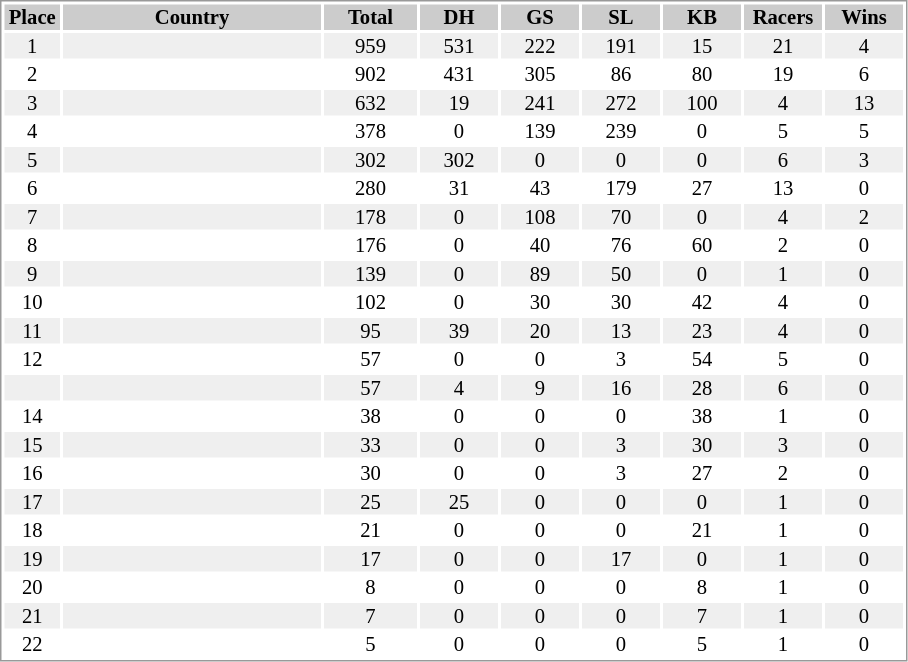<table border="0" style="border: 1px solid #999; background-color:#FFFFFF; text-align:center; font-size:86%; line-height:15px;">
<tr align="center" bgcolor="#CCCCCC">
<th width=35>Place</th>
<th width=170>Country</th>
<th width=60>Total</th>
<th width=50>DH</th>
<th width=50>GS</th>
<th width=50>SL</th>
<th width=50>KB</th>
<th width=50>Racers</th>
<th width=50>Wins</th>
</tr>
<tr bgcolor="#EFEFEF">
<td>1</td>
<td align="left"></td>
<td>959</td>
<td>531</td>
<td>222</td>
<td>191</td>
<td>15</td>
<td>21</td>
<td>4</td>
</tr>
<tr>
<td>2</td>
<td align="left"></td>
<td>902</td>
<td>431</td>
<td>305</td>
<td>86</td>
<td>80</td>
<td>19</td>
<td>6</td>
</tr>
<tr bgcolor="#EFEFEF">
<td>3</td>
<td align="left"></td>
<td>632</td>
<td>19</td>
<td>241</td>
<td>272</td>
<td>100</td>
<td>4</td>
<td>13</td>
</tr>
<tr>
<td>4</td>
<td align="left"></td>
<td>378</td>
<td>0</td>
<td>139</td>
<td>239</td>
<td>0</td>
<td>5</td>
<td>5</td>
</tr>
<tr bgcolor="#EFEFEF">
<td>5</td>
<td align="left"></td>
<td>302</td>
<td>302</td>
<td>0</td>
<td>0</td>
<td>0</td>
<td>6</td>
<td>3</td>
</tr>
<tr>
<td>6</td>
<td align="left"></td>
<td>280</td>
<td>31</td>
<td>43</td>
<td>179</td>
<td>27</td>
<td>13</td>
<td>0</td>
</tr>
<tr bgcolor="#EFEFEF">
<td>7</td>
<td align="left"></td>
<td>178</td>
<td>0</td>
<td>108</td>
<td>70</td>
<td>0</td>
<td>4</td>
<td>2</td>
</tr>
<tr>
<td>8</td>
<td align="left"></td>
<td>176</td>
<td>0</td>
<td>40</td>
<td>76</td>
<td>60</td>
<td>2</td>
<td>0</td>
</tr>
<tr bgcolor="#EFEFEF">
<td>9</td>
<td align="left"></td>
<td>139</td>
<td>0</td>
<td>89</td>
<td>50</td>
<td>0</td>
<td>1</td>
<td>0</td>
</tr>
<tr>
<td>10</td>
<td align="left"></td>
<td>102</td>
<td>0</td>
<td>30</td>
<td>30</td>
<td>42</td>
<td>4</td>
<td>0</td>
</tr>
<tr bgcolor="#EFEFEF">
<td>11</td>
<td align="left"></td>
<td>95</td>
<td>39</td>
<td>20</td>
<td>13</td>
<td>23</td>
<td>4</td>
<td>0</td>
</tr>
<tr>
<td>12</td>
<td align="left"></td>
<td>57</td>
<td>0</td>
<td>0</td>
<td>3</td>
<td>54</td>
<td>5</td>
<td>0</td>
</tr>
<tr bgcolor="#EFEFEF">
<td></td>
<td align="left"></td>
<td>57</td>
<td>4</td>
<td>9</td>
<td>16</td>
<td>28</td>
<td>6</td>
<td>0</td>
</tr>
<tr>
<td>14</td>
<td align="left"></td>
<td>38</td>
<td>0</td>
<td>0</td>
<td>0</td>
<td>38</td>
<td>1</td>
<td>0</td>
</tr>
<tr bgcolor="#EFEFEF">
<td>15</td>
<td align="left"></td>
<td>33</td>
<td>0</td>
<td>0</td>
<td>3</td>
<td>30</td>
<td>3</td>
<td>0</td>
</tr>
<tr>
<td>16</td>
<td align="left"></td>
<td>30</td>
<td>0</td>
<td>0</td>
<td>3</td>
<td>27</td>
<td>2</td>
<td>0</td>
</tr>
<tr bgcolor="#EFEFEF">
<td>17</td>
<td align="left"></td>
<td>25</td>
<td>25</td>
<td>0</td>
<td>0</td>
<td>0</td>
<td>1</td>
<td>0</td>
</tr>
<tr>
<td>18</td>
<td align="left"></td>
<td>21</td>
<td>0</td>
<td>0</td>
<td>0</td>
<td>21</td>
<td>1</td>
<td>0</td>
</tr>
<tr bgcolor="#EFEFEF">
<td>19</td>
<td align="left"></td>
<td>17</td>
<td>0</td>
<td>0</td>
<td>17</td>
<td>0</td>
<td>1</td>
<td>0</td>
</tr>
<tr>
<td>20</td>
<td align="left"></td>
<td>8</td>
<td>0</td>
<td>0</td>
<td>0</td>
<td>8</td>
<td>1</td>
<td>0</td>
</tr>
<tr bgcolor="#EFEFEF">
<td>21</td>
<td align="left"></td>
<td>7</td>
<td>0</td>
<td>0</td>
<td>0</td>
<td>7</td>
<td>1</td>
<td>0</td>
</tr>
<tr>
<td>22</td>
<td align="left"></td>
<td>5</td>
<td>0</td>
<td>0</td>
<td>0</td>
<td>5</td>
<td>1</td>
<td>0</td>
</tr>
</table>
